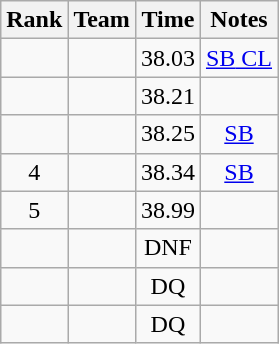<table class="wikitable sortable plainrowheaders" style="text-align:center">
<tr>
<th scope="col">Rank</th>
<th scope="col">Team</th>
<th scope="col">Time</th>
<th scope="col">Notes</th>
</tr>
<tr>
<td></td>
<td></td>
<td>38.03</td>
<td><a href='#'><abbr>SB</abbr> CL</a></td>
</tr>
<tr>
<td></td>
<td></td>
<td>38.21</td>
<td></td>
</tr>
<tr>
<td></td>
<td></td>
<td>38.25</td>
<td><a href='#'><abbr>SB</abbr></a></td>
</tr>
<tr>
<td>4</td>
<td></td>
<td>38.34</td>
<td><a href='#'><abbr>SB</abbr></a></td>
</tr>
<tr>
<td>5</td>
<td></td>
<td>38.99</td>
<td></td>
</tr>
<tr>
<td></td>
<td></td>
<td>DNF</td>
<td></td>
</tr>
<tr>
<td></td>
<td></td>
<td>DQ</td>
<td></td>
</tr>
<tr>
<td></td>
<td></td>
<td>DQ</td>
<td></td>
</tr>
</table>
